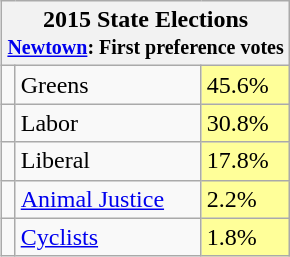<table class="wikitable" style="float:right; margin-left:1em">
<tr>
<th colspan = 3>2015 State Elections<br><small><a href='#'>Newtown</a>: First preference votes</small></th>
</tr>
<tr>
<td></td>
<td>Greens</td>
<td style="background:#ff9;">45.6%</td>
</tr>
<tr>
<td></td>
<td>Labor</td>
<td style="background:#ff9;">30.8%</td>
</tr>
<tr>
<td></td>
<td>Liberal</td>
<td style="background:#ff9;">17.8%</td>
</tr>
<tr>
<td></td>
<td><a href='#'>Animal Justice</a></td>
<td style="background:#ff9;">2.2%</td>
</tr>
<tr>
<td></td>
<td><a href='#'>Cyclists</a></td>
<td style="background:#ff9;">1.8%</td>
</tr>
</table>
